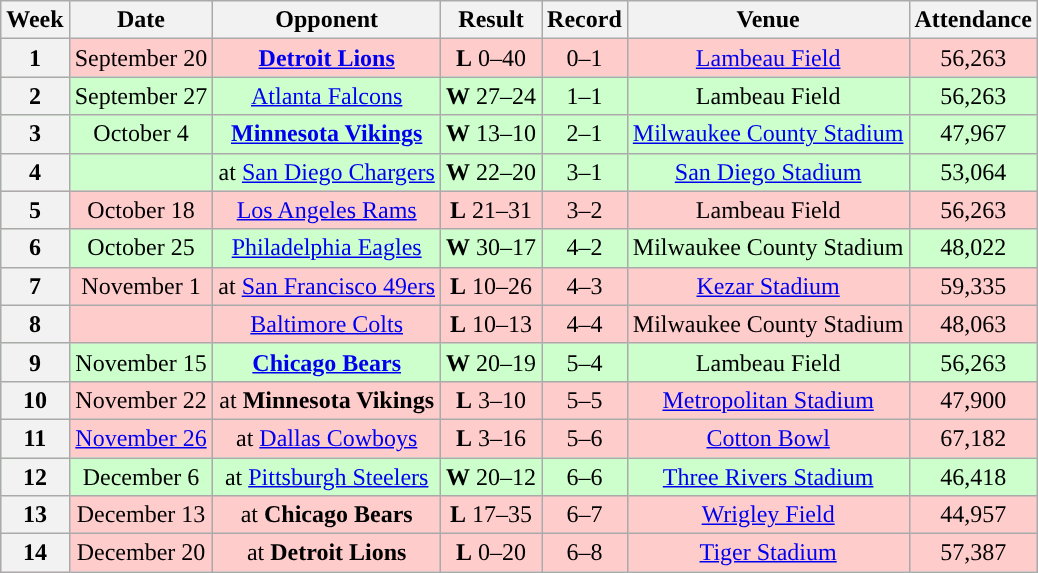<table class="wikitable" style="text-align:center">
<tr>
<th>Week</th>
<th>Date</th>
<th>Opponent</th>
<th>Result</th>
<th>Record</th>
<th>Venue</th>
<th>Attendance</th>
</tr>
<tr style="background:#fcc">
<th>1</th>
<td>September 20</td>
<td><strong><a href='#'>Detroit Lions</a></strong></td>
<td><strong>L</strong> 0–40</td>
<td>0–1</td>
<td><a href='#'>Lambeau Field</a></td>
<td>56,263</td>
</tr>
<tr style="background:#cfc">
<th>2</th>
<td>September 27</td>
<td><a href='#'>Atlanta Falcons</a></td>
<td><strong>W</strong> 27–24</td>
<td>1–1</td>
<td>Lambeau Field</td>
<td>56,263</td>
</tr>
<tr style="background:#cfc">
<th>3</th>
<td>October 4</td>
<td><strong><a href='#'>Minnesota Vikings</a></strong></td>
<td><strong>W</strong> 13–10</td>
<td>2–1</td>
<td><a href='#'>Milwaukee County Stadium</a></td>
<td>47,967</td>
</tr>
<tr style="background:#cfc">
<th>4</th>
<td></td>
<td>at <a href='#'>San Diego Chargers</a></td>
<td><strong>W</strong> 22–20</td>
<td>3–1</td>
<td><a href='#'>San Diego Stadium</a></td>
<td>53,064</td>
</tr>
<tr style="background:#fcc">
<th>5</th>
<td>October 18</td>
<td><a href='#'>Los Angeles Rams</a></td>
<td><strong>L</strong> 21–31</td>
<td>3–2</td>
<td>Lambeau Field</td>
<td>56,263</td>
</tr>
<tr style="background:#cfc">
<th>6</th>
<td>October 25</td>
<td><a href='#'>Philadelphia Eagles</a></td>
<td><strong>W</strong> 30–17</td>
<td>4–2</td>
<td>Milwaukee County Stadium</td>
<td>48,022</td>
</tr>
<tr style="background:#fcc">
<th>7</th>
<td>November 1</td>
<td>at <a href='#'>San Francisco 49ers</a></td>
<td><strong>L</strong> 10–26</td>
<td>4–3</td>
<td><a href='#'>Kezar Stadium</a></td>
<td>59,335</td>
</tr>
<tr style="background:#fcc">
<th>8</th>
<td></td>
<td><a href='#'>Baltimore Colts</a></td>
<td><strong>L</strong> 10–13</td>
<td>4–4</td>
<td>Milwaukee County Stadium</td>
<td>48,063</td>
</tr>
<tr style="background:#cfc">
<th>9</th>
<td>November 15</td>
<td><strong><a href='#'>Chicago Bears</a></strong></td>
<td><strong>W</strong> 20–19</td>
<td>5–4</td>
<td>Lambeau Field</td>
<td>56,263</td>
</tr>
<tr style="background:#fcc">
<th>10</th>
<td>November 22</td>
<td>at <strong>Minnesota Vikings</strong></td>
<td><strong>L</strong> 3–10</td>
<td>5–5</td>
<td><a href='#'>Metropolitan Stadium</a></td>
<td>47,900</td>
</tr>
<tr style="background:#fcc">
<th>11</th>
<td><a href='#'>November 26</a></td>
<td>at <a href='#'>Dallas Cowboys</a></td>
<td><strong>L</strong> 3–16</td>
<td>5–6</td>
<td><a href='#'>Cotton Bowl</a></td>
<td>67,182</td>
</tr>
<tr style="background:#cfc">
<th>12</th>
<td>December 6</td>
<td>at <a href='#'>Pittsburgh Steelers</a></td>
<td><strong>W</strong> 20–12</td>
<td>6–6</td>
<td><a href='#'>Three Rivers Stadium</a></td>
<td>46,418</td>
</tr>
<tr style="background:#fcc">
<th>13</th>
<td>December 13</td>
<td>at <strong>Chicago Bears</strong></td>
<td><strong>L</strong> 17–35</td>
<td>6–7</td>
<td><a href='#'>Wrigley Field</a></td>
<td>44,957</td>
</tr>
<tr style="background:#fcc">
<th>14</th>
<td>December 20</td>
<td>at <strong>Detroit Lions</strong></td>
<td><strong>L</strong> 0–20</td>
<td>6–8</td>
<td><a href='#'>Tiger Stadium</a></td>
<td>57,387</td>
</tr>
</table>
